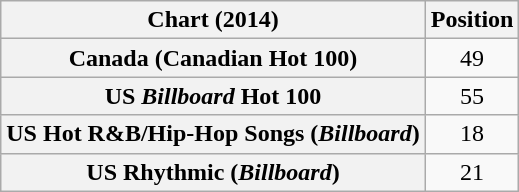<table class="wikitable sortable plainrowheaders" style="text-align:center">
<tr>
<th scope="col">Chart (2014)</th>
<th scope="col">Position</th>
</tr>
<tr>
<th scope="row">Canada (Canadian Hot 100)</th>
<td style="text-align:center;">49</td>
</tr>
<tr>
<th scope="row">US <em>Billboard</em> Hot 100</th>
<td style="text-align:center;">55</td>
</tr>
<tr>
<th scope="row">US Hot R&B/Hip-Hop Songs (<em>Billboard</em>)</th>
<td style="text-align:center;">18</td>
</tr>
<tr>
<th scope="row">US Rhythmic (<em>Billboard</em>)</th>
<td style="text-align:center;">21</td>
</tr>
</table>
